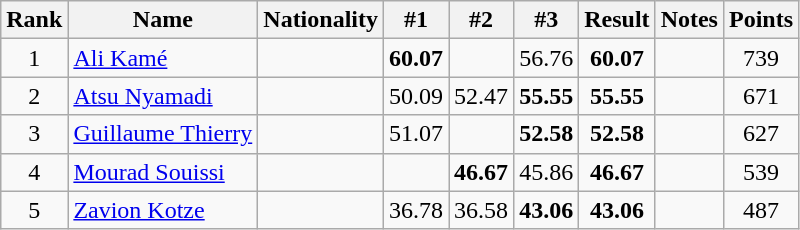<table class="wikitable sortable" style="text-align:center">
<tr>
<th>Rank</th>
<th>Name</th>
<th>Nationality</th>
<th>#1</th>
<th>#2</th>
<th>#3</th>
<th>Result</th>
<th>Notes</th>
<th>Points</th>
</tr>
<tr>
<td>1</td>
<td align="left"><a href='#'>Ali Kamé</a></td>
<td align=left></td>
<td><strong>60.07</strong></td>
<td></td>
<td>56.76</td>
<td><strong>60.07</strong></td>
<td></td>
<td>739</td>
</tr>
<tr>
<td>2</td>
<td align="left"><a href='#'>Atsu Nyamadi</a></td>
<td align=left></td>
<td>50.09</td>
<td>52.47</td>
<td><strong>55.55</strong></td>
<td><strong>55.55</strong></td>
<td></td>
<td>671</td>
</tr>
<tr>
<td>3</td>
<td align="left"><a href='#'>Guillaume Thierry</a></td>
<td align=left></td>
<td>51.07</td>
<td></td>
<td><strong>52.58</strong></td>
<td><strong>52.58</strong></td>
<td></td>
<td>627</td>
</tr>
<tr>
<td>4</td>
<td align="left"><a href='#'>Mourad Souissi</a></td>
<td align=left></td>
<td></td>
<td><strong>46.67</strong></td>
<td>45.86</td>
<td><strong>46.67</strong></td>
<td></td>
<td>539</td>
</tr>
<tr>
<td>5</td>
<td align="left"><a href='#'>Zavion Kotze</a></td>
<td align=left></td>
<td>36.78</td>
<td>36.58</td>
<td><strong>43.06</strong></td>
<td><strong>43.06</strong></td>
<td></td>
<td>487</td>
</tr>
</table>
